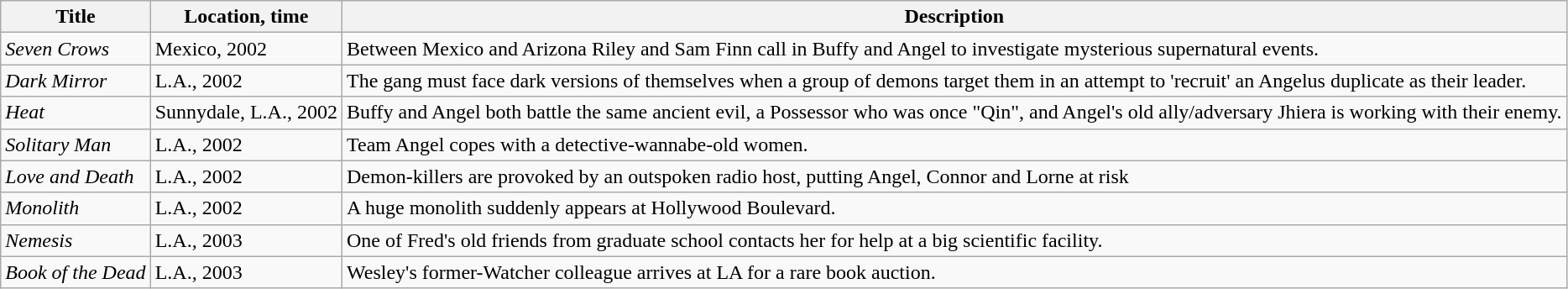<table class="wikitable">
<tr>
<th>Title</th>
<th>Location, time</th>
<th>Description</th>
</tr>
<tr>
<td><em>Seven Crows</em></td>
<td>Mexico, 2002</td>
<td>Between Mexico and Arizona Riley and Sam Finn call in Buffy and Angel to investigate mysterious supernatural events.</td>
</tr>
<tr>
<td><em>Dark Mirror</em></td>
<td>L.A., 2002</td>
<td>The gang must face dark versions of themselves when a group of demons target them in an attempt to 'recruit' an Angelus duplicate as their leader.</td>
</tr>
<tr>
<td><em>Heat</em></td>
<td>Sunnydale, L.A., 2002</td>
<td>Buffy and Angel both battle the same ancient evil, a Possessor who was once "Qin", and Angel's old ally/adversary Jhiera is working with their enemy.</td>
</tr>
<tr>
<td><em>Solitary Man</em></td>
<td>L.A., 2002</td>
<td>Team Angel copes with a detective-wannabe-old women.</td>
</tr>
<tr>
<td><em>Love and Death</em></td>
<td>L.A., 2002</td>
<td>Demon-killers are provoked by an outspoken radio host, putting Angel, Connor and Lorne at risk</td>
</tr>
<tr>
<td><em>Monolith</em></td>
<td>L.A., 2002</td>
<td>A huge monolith suddenly appears at Hollywood Boulevard.</td>
</tr>
<tr>
<td><em>Nemesis</em></td>
<td>L.A., 2003</td>
<td>One of Fred's old friends from graduate school contacts her for help at a big scientific facility.</td>
</tr>
<tr>
<td><em>Book of the Dead</em></td>
<td>L.A., 2003</td>
<td>Wesley's former-Watcher colleague arrives at LA for a rare book auction.</td>
</tr>
</table>
